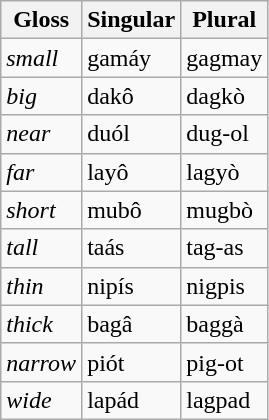<table class="wikitable">
<tr>
<th>Gloss</th>
<th>Singular</th>
<th>Plural</th>
</tr>
<tr>
<td><em>small</em></td>
<td>gamáy</td>
<td>gagmay</td>
</tr>
<tr>
<td><em>big</em></td>
<td>dakô</td>
<td>dagkò</td>
</tr>
<tr>
<td><em>near</em></td>
<td>duól</td>
<td>dug-ol</td>
</tr>
<tr>
<td><em>far</em></td>
<td>layô</td>
<td>lagyò</td>
</tr>
<tr>
<td><em>short</em></td>
<td>mubô</td>
<td>mugbò</td>
</tr>
<tr>
<td><em>tall</em></td>
<td>taás</td>
<td>tag-as</td>
</tr>
<tr>
<td><em>thin</em></td>
<td>nipís</td>
<td>nigpis</td>
</tr>
<tr>
<td><em>thick</em></td>
<td>bagâ</td>
<td>baggà</td>
</tr>
<tr>
<td><em>narrow</em></td>
<td>piót</td>
<td>pig-ot</td>
</tr>
<tr>
<td><em>wide</em></td>
<td>lapád</td>
<td>lagpad</td>
</tr>
</table>
